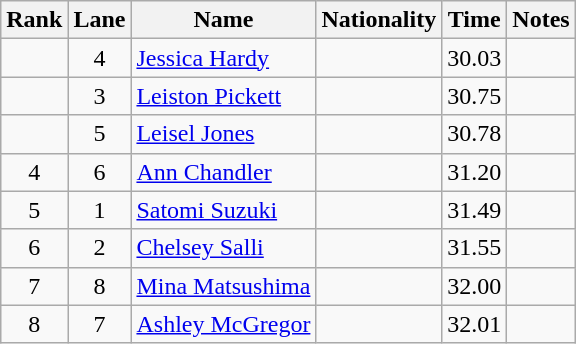<table class="wikitable sortable" style="text-align:center">
<tr>
<th>Rank</th>
<th>Lane</th>
<th>Name</th>
<th>Nationality</th>
<th>Time</th>
<th>Notes</th>
</tr>
<tr>
<td></td>
<td>4</td>
<td align=left><a href='#'>Jessica Hardy</a></td>
<td align=left></td>
<td>30.03</td>
<td></td>
</tr>
<tr>
<td></td>
<td>3</td>
<td align=left><a href='#'>Leiston Pickett</a></td>
<td align=left></td>
<td>30.75</td>
<td></td>
</tr>
<tr>
<td></td>
<td>5</td>
<td align=left><a href='#'>Leisel Jones</a></td>
<td align=left></td>
<td>30.78</td>
<td></td>
</tr>
<tr>
<td>4</td>
<td>6</td>
<td align=left><a href='#'>Ann Chandler</a></td>
<td align=left></td>
<td>31.20</td>
<td></td>
</tr>
<tr>
<td>5</td>
<td>1</td>
<td align=left><a href='#'>Satomi Suzuki</a></td>
<td align=left></td>
<td>31.49</td>
<td></td>
</tr>
<tr>
<td>6</td>
<td>2</td>
<td align=left><a href='#'>Chelsey Salli</a></td>
<td align=left></td>
<td>31.55</td>
<td></td>
</tr>
<tr>
<td>7</td>
<td>8</td>
<td align=left><a href='#'>Mina Matsushima</a></td>
<td align=left></td>
<td>32.00</td>
<td></td>
</tr>
<tr>
<td>8</td>
<td>7</td>
<td align=left><a href='#'>Ashley McGregor</a></td>
<td align=left></td>
<td>32.01</td>
<td></td>
</tr>
</table>
